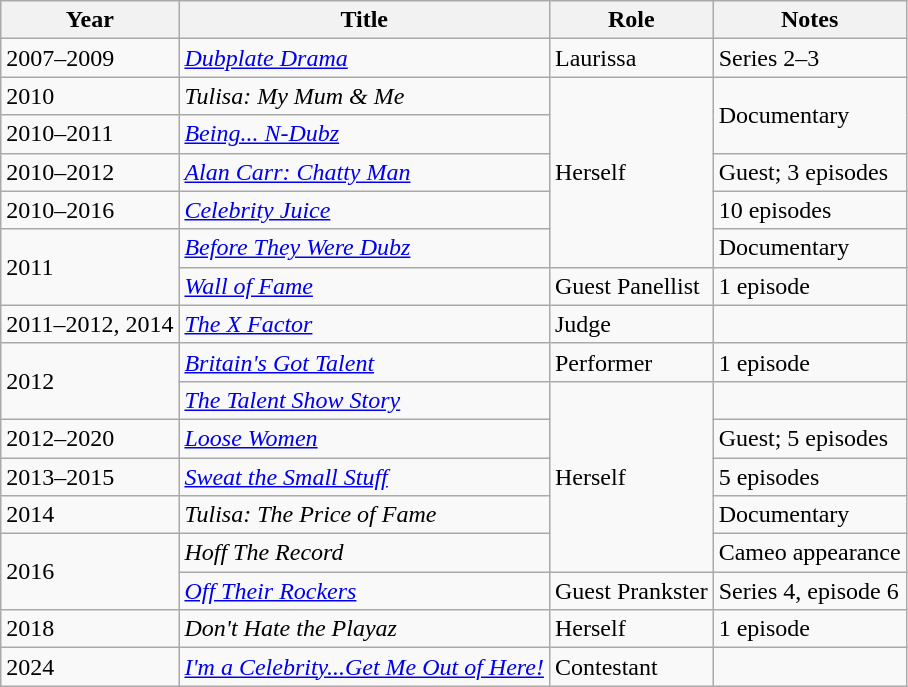<table class="wikitable">
<tr>
<th>Year</th>
<th>Title</th>
<th>Role</th>
<th>Notes</th>
</tr>
<tr>
<td>2007–2009</td>
<td><em><a href='#'>Dubplate Drama</a></em></td>
<td>Laurissa</td>
<td>Series 2–3</td>
</tr>
<tr>
<td>2010</td>
<td><em>Tulisa: My Mum & Me</em></td>
<td rowspan="5">Herself</td>
<td rowspan="2">Documentary</td>
</tr>
<tr>
<td>2010–2011</td>
<td><em><a href='#'>Being... N-Dubz</a></em></td>
</tr>
<tr>
<td>2010–2012</td>
<td><em><a href='#'>Alan Carr: Chatty Man</a></em></td>
<td>Guest; 3 episodes</td>
</tr>
<tr>
<td>2010–2016</td>
<td><em><a href='#'>Celebrity Juice</a></em></td>
<td>10 episodes</td>
</tr>
<tr>
<td rowspan="2">2011</td>
<td><em><a href='#'>Before They Were Dubz</a></em></td>
<td>Documentary</td>
</tr>
<tr>
<td><a href='#'><em>Wall of Fame</em></a></td>
<td>Guest Panellist</td>
<td>1 episode</td>
</tr>
<tr>
<td>2011–2012, 2014</td>
<td><a href='#'><em>The X Factor</em></a></td>
<td>Judge</td>
<td></td>
</tr>
<tr>
<td rowspan="2">2012</td>
<td><em><a href='#'>Britain's Got Talent</a></em></td>
<td>Performer</td>
<td>1 episode</td>
</tr>
<tr>
<td><em><a href='#'>The Talent Show Story</a></em></td>
<td rowspan="5">Herself</td>
<td></td>
</tr>
<tr>
<td>2012–2020</td>
<td><em><a href='#'>Loose Women</a></em></td>
<td>Guest; 5 episodes</td>
</tr>
<tr>
<td>2013–2015</td>
<td><em><a href='#'>Sweat the Small Stuff</a></em></td>
<td>5 episodes</td>
</tr>
<tr>
<td>2014</td>
<td><em>Tulisa: The Price of Fame</em></td>
<td>Documentary</td>
</tr>
<tr>
<td rowspan="2">2016</td>
<td><em>Hoff The Record</em></td>
<td>Cameo appearance</td>
</tr>
<tr>
<td><a href='#'><em>Off Their Rockers</em></a></td>
<td>Guest Prankster</td>
<td>Series 4, episode 6</td>
</tr>
<tr>
<td>2018</td>
<td><em>Don't Hate the Playaz</em></td>
<td>Herself</td>
<td>1 episode</td>
</tr>
<tr>
<td>2024</td>
<td><a href='#'><em>I'm a Celebrity...Get Me Out of Here!</em></a></td>
<td>Contestant</td>
<td></td>
</tr>
</table>
